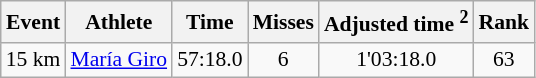<table class="wikitable" style="font-size:90%">
<tr>
<th>Event</th>
<th>Athlete</th>
<th>Time</th>
<th>Misses</th>
<th>Adjusted time <sup>2</sup></th>
<th>Rank</th>
</tr>
<tr>
<td>15 km</td>
<td><a href='#'>María Giro</a></td>
<td align="center">57:18.0</td>
<td align="center">6</td>
<td align="center">1'03:18.0</td>
<td align="center">63</td>
</tr>
</table>
